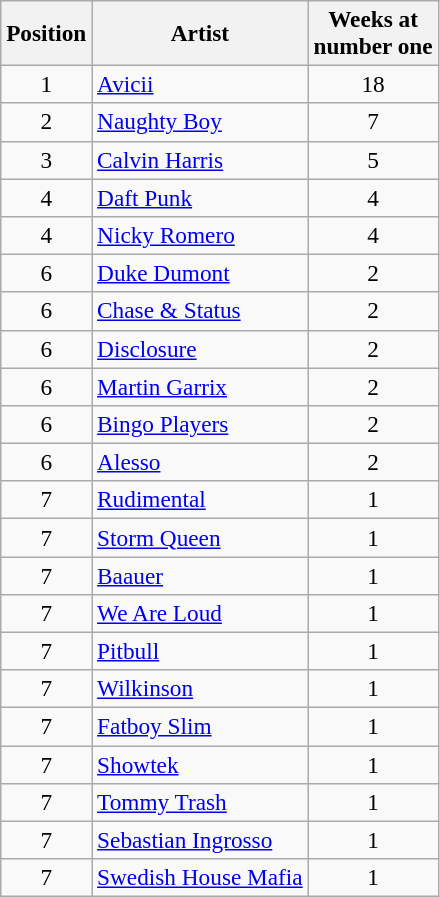<table class="wikitable sortable plainrowheaders" style="font-size:97%;">
<tr>
<th scope=col>Position</th>
<th scope=col>Artist</th>
<th scope=col>Weeks at<br>number one</th>
</tr>
<tr>
<td align=center>1</td>
<td><a href='#'>Avicii</a></td>
<td align=center>18</td>
</tr>
<tr>
<td align=center>2</td>
<td><a href='#'>Naughty Boy</a></td>
<td align=center>7</td>
</tr>
<tr>
<td align=center>3</td>
<td><a href='#'>Calvin Harris</a></td>
<td align=center>5</td>
</tr>
<tr>
<td align=center>4</td>
<td><a href='#'>Daft Punk</a></td>
<td align=center>4</td>
</tr>
<tr>
<td align=center>4</td>
<td><a href='#'>Nicky Romero</a></td>
<td align=center>4</td>
</tr>
<tr>
<td align=center>6</td>
<td><a href='#'>Duke Dumont</a></td>
<td align=center>2</td>
</tr>
<tr>
<td align=center>6</td>
<td><a href='#'>Chase & Status</a></td>
<td align=center>2</td>
</tr>
<tr>
<td align=center>6</td>
<td><a href='#'>Disclosure</a></td>
<td align=center>2</td>
</tr>
<tr>
<td align=center>6</td>
<td><a href='#'>Martin Garrix</a></td>
<td align=center>2</td>
</tr>
<tr>
<td align=center>6</td>
<td><a href='#'>Bingo Players</a></td>
<td align=center>2</td>
</tr>
<tr>
<td align=center>6</td>
<td><a href='#'>Alesso</a></td>
<td align=center>2</td>
</tr>
<tr>
<td align=center>7</td>
<td><a href='#'>Rudimental</a></td>
<td align=center>1</td>
</tr>
<tr>
<td align=center>7</td>
<td><a href='#'>Storm Queen</a></td>
<td align=center>1</td>
</tr>
<tr>
<td align=center>7</td>
<td><a href='#'>Baauer</a></td>
<td align=center>1</td>
</tr>
<tr>
<td align=center>7</td>
<td><a href='#'>We Are Loud</a></td>
<td align=center>1</td>
</tr>
<tr>
<td align=center>7</td>
<td><a href='#'>Pitbull</a></td>
<td align=center>1</td>
</tr>
<tr>
<td align=center>7</td>
<td><a href='#'>Wilkinson</a></td>
<td align=center>1</td>
</tr>
<tr>
<td align=center>7</td>
<td><a href='#'>Fatboy Slim</a></td>
<td align=center>1</td>
</tr>
<tr>
<td align=center>7</td>
<td><a href='#'>Showtek</a></td>
<td align=center>1</td>
</tr>
<tr>
<td align=center>7</td>
<td><a href='#'>Tommy Trash</a></td>
<td align=center>1</td>
</tr>
<tr>
<td align=center>7</td>
<td><a href='#'>Sebastian Ingrosso</a></td>
<td align=center>1</td>
</tr>
<tr>
<td align=center>7</td>
<td><a href='#'>Swedish House Mafia</a></td>
<td align=center>1</td>
</tr>
</table>
